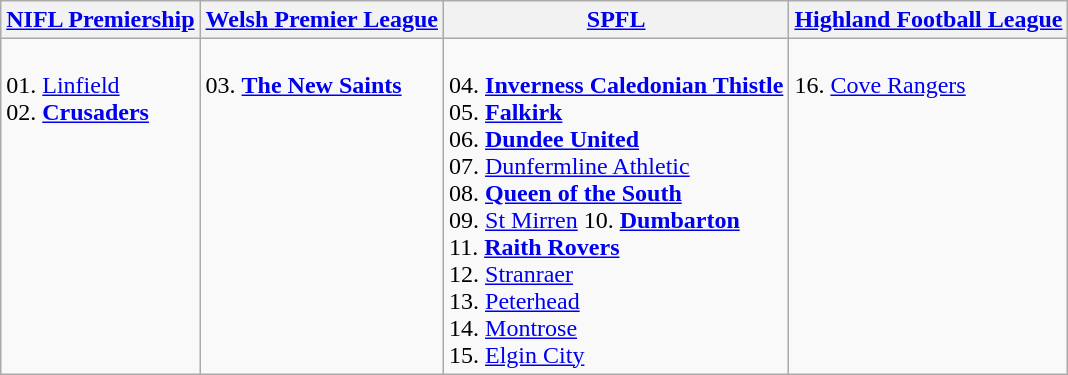<table class="wikitable">
<tr>
<th> <a href='#'>NIFL Premiership</a></th>
<th> <a href='#'>Welsh Premier League</a></th>
<th> <a href='#'>SPFL</a></th>
<th> <a href='#'>Highland Football League</a></th>
</tr>
<tr>
<td valign=top><br>01. <a href='#'>Linfield</a><br>
02. <strong><a href='#'>Crusaders</a></strong></td>
<td valign=top><br>03. <strong><a href='#'>The New Saints</a></strong></td>
<td valign=top><br>

04. <strong><a href='#'>Inverness Caledonian Thistle</a></strong><br>
05. <strong><a href='#'>Falkirk</a></strong><br>
06. <strong><a href='#'>Dundee United</a></strong><br>
07. <a href='#'>Dunfermline Athletic</a><br>
08. <strong><a href='#'>Queen of the South</a></strong><br>
09. <a href='#'>St Mirren</a>

10. <strong><a href='#'>Dumbarton</a></strong><br>
11. <strong><a href='#'>Raith Rovers</a></strong><br>
12. <a href='#'>Stranraer</a><br>
13. <a href='#'>Peterhead</a><br>
14. <a href='#'>Montrose</a><br>
15. <a href='#'>Elgin City</a>
</td>
<td valign=top><br>16. <a href='#'>Cove Rangers</a></td>
</tr>
</table>
